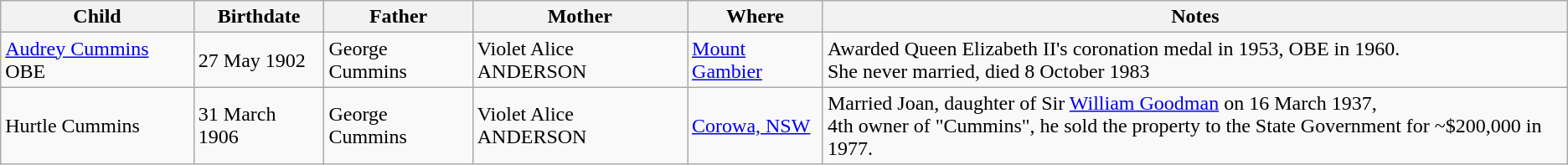<table class=wikitable>
<tr>
<th>Child</th>
<th>Birthdate</th>
<th>Father</th>
<th>Mother</th>
<th>Where</th>
<th>Notes</th>
</tr>
<tr>
<td><a href='#'>Audrey Cummins</a> OBE</td>
<td>27 May 1902</td>
<td>George Cummins</td>
<td>Violet Alice ANDERSON</td>
<td><a href='#'>Mount Gambier</a></td>
<td>Awarded Queen Elizabeth II's coronation medal in 1953, OBE in 1960.<br>She never married, died 8 October 1983</td>
</tr>
<tr>
<td>Hurtle Cummins</td>
<td>31 March 1906</td>
<td>George Cummins</td>
<td>Violet Alice ANDERSON</td>
<td><a href='#'>Corowa, NSW</a></td>
<td>Married Joan, daughter of Sir <a href='#'>William Goodman</a> on 16 March 1937,<br>4th owner of "Cummins", he sold the property to the State Government for ~$200,000 in 1977.</td>
</tr>
</table>
